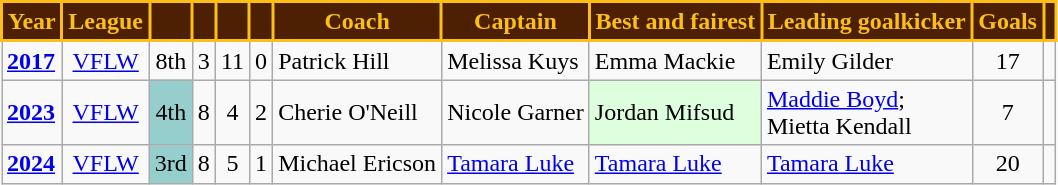<table class="wikitable">
<tr>
<th style="background:#4D2004; color:#FBBF15; border:solid #FBBF15 2px">Year</th>
<th style="background:#4D2004; color:#FBBF15; border:solid #FBBF15 2px">League</th>
<th style="background:#4D2004; color:#FBBF15; border:solid #FBBF15 2px"></th>
<th style="background:#4D2004; color:#FBBF15; border:solid #FBBF15 2px"></th>
<th style="background:#4D2004; color:#FBBF15; border:solid #FBBF15 2px"></th>
<th style="background:#4D2004; color:#FBBF15; border:solid #FBBF15 2px"></th>
<th style="background:#4D2004; color:#FBBF15; border:solid #FBBF15 2px">Coach</th>
<th style="background:#4D2004; color:#FBBF15; border:solid #FBBF15 2px">Captain</th>
<th style="background:#4D2004; color:#FBBF15; border:solid #FBBF15 2px">Best and fairest</th>
<th style="background:#4D2004; color:#FBBF15; border:solid #FBBF15 2px">Leading goalkicker</th>
<th style="background:#4D2004; color:#FBBF15; border:solid #FBBF15 2px">Goals</th>
<th style="background:#4D2004; color:#FBBF15; border:solid #FBBF15 2px"></th>
</tr>
<tr>
<td><strong><a href='#'>2017</a></strong></td>
<td align="center"><a href='#'>VFLW</a></td>
<td align="center">8th</td>
<td align="center">3</td>
<td align="center">11</td>
<td align="center">0</td>
<td>Patrick Hill</td>
<td>Melissa Kuys</td>
<td>Emma Mackie</td>
<td>Emily Gilder</td>
<td align="center">17</td>
<td align="center"></td>
</tr>
<tr>
<td><strong><a href='#'>2023</a></strong></td>
<td align="center"><a href='#'>VFLW</a></td>
<td style=background:#96CDCD; align="center">4th</td>
<td align="center">8</td>
<td align="center">4</td>
<td align="center">2</td>
<td>Cherie O'Neill</td>
<td>Nicole Garner</td>
<td style=background:#DDFFDD>Jordan Mifsud</td>
<td><a href='#'>Maddie Boyd</a>; <br> Mietta Kendall</td>
<td align="center">7</td>
<td align="center"></td>
</tr>
<tr>
<td><strong><a href='#'>2024</a></strong></td>
<td align="center"><a href='#'>VFLW</a></td>
<td style=background:#96CDCD; align="center">3rd</td>
<td align="center">8</td>
<td align="center">5</td>
<td align="center">1</td>
<td>Michael Ericson</td>
<td><a href='#'>Tamara Luke</a></td>
<td><a href='#'>Tamara Luke</a></td>
<td><a href='#'>Tamara Luke</a></td>
<td align="center">20</td>
<td align="center"></td>
</tr>
</table>
